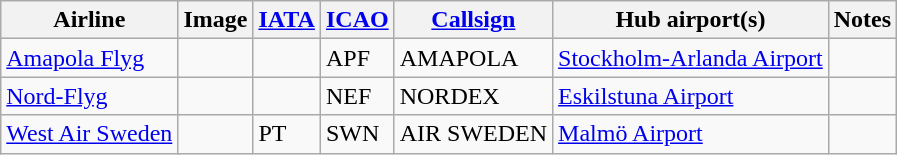<table class="wikitable sortable" style="border: 0; cellpadding: 2; cellspacing: 3;">
<tr valign="middle">
<th colspan="2">Airline</th>
<th>Image</th>
<th><a href='#'>IATA</a></th>
<th><a href='#'>ICAO</a></th>
<th><a href='#'>Callsign</a></th>
<th>Hub airport(s)</th>
<th class="unsortable">Notes</th>
</tr>
<tr>
<td colspan="2"><a href='#'>Amapola Flyg</a></td>
<td></td>
<td></td>
<td>APF</td>
<td>AMAPOLA</td>
<td><a href='#'>Stockholm-Arlanda Airport</a></td>
<td></td>
</tr>
<tr>
<td colspan="2"><a href='#'>Nord-Flyg</a></td>
<td></td>
<td></td>
<td>NEF</td>
<td>NORDEX</td>
<td><a href='#'>Eskilstuna Airport</a></td>
<td></td>
</tr>
<tr>
<td colspan="2"><a href='#'>West Air Sweden</a></td>
<td></td>
<td>PT</td>
<td>SWN</td>
<td>AIR SWEDEN</td>
<td><a href='#'>Malmö Airport</a></td>
<td></td>
</tr>
</table>
